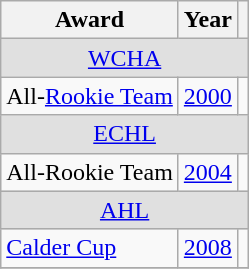<table class="wikitable">
<tr>
<th>Award</th>
<th>Year</th>
<th></th>
</tr>
<tr ALIGN="center" bgcolor="#e0e0e0">
<td colspan="3"><a href='#'>WCHA</a></td>
</tr>
<tr>
<td>All-<a href='#'>Rookie Team</a></td>
<td><a href='#'>2000</a></td>
<td></td>
</tr>
<tr ALIGN="center" bgcolor="#e0e0e0">
<td colspan="3"><a href='#'>ECHL</a></td>
</tr>
<tr>
<td>All-Rookie Team</td>
<td><a href='#'>2004</a></td>
<td></td>
</tr>
<tr ALIGN="center" bgcolor="#e0e0e0">
<td colspan="3"><a href='#'>AHL</a></td>
</tr>
<tr>
<td><a href='#'>Calder Cup</a></td>
<td><a href='#'>2008</a></td>
<td></td>
</tr>
<tr>
</tr>
</table>
